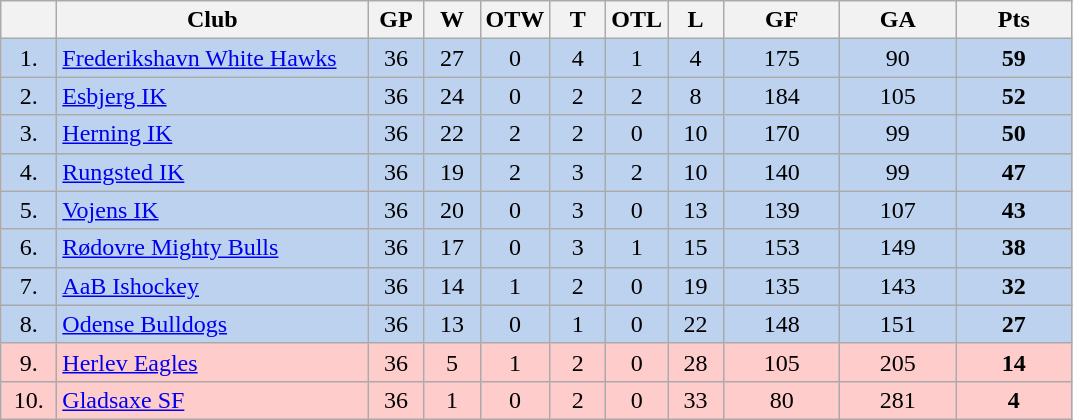<table class="wikitable">
<tr>
<th width="30"></th>
<th width="200">Club</th>
<th width="30">GP</th>
<th width="30">W</th>
<th width="30">OTW</th>
<th width="30">T</th>
<th width="30">OTL</th>
<th width="30">L</th>
<th width="70">GF</th>
<th width="70">GA</th>
<th width="70">Pts</th>
</tr>
<tr bgcolor="#BCD2EE" align="center">
<td>1.</td>
<td align="left"><a href='#'>Frederikshavn White Hawks</a></td>
<td>36</td>
<td>27</td>
<td>0</td>
<td>4</td>
<td>1</td>
<td>4</td>
<td>175</td>
<td>90</td>
<td><strong>59</strong></td>
</tr>
<tr bgcolor="#BCD2EE" align="center">
<td>2.</td>
<td align="left"><a href='#'>Esbjerg IK</a></td>
<td>36</td>
<td>24</td>
<td>0</td>
<td>2</td>
<td>2</td>
<td>8</td>
<td>184</td>
<td>105</td>
<td><strong>52</strong></td>
</tr>
<tr bgcolor="#BCD2EE" align="center">
<td>3.</td>
<td align="left"><a href='#'>Herning IK</a></td>
<td>36</td>
<td>22</td>
<td>2</td>
<td>2</td>
<td>0</td>
<td>10</td>
<td>170</td>
<td>99</td>
<td><strong>50</strong></td>
</tr>
<tr bgcolor="#BCD2EE" align="center">
<td>4.</td>
<td align="left"><a href='#'>Rungsted IK</a></td>
<td>36</td>
<td>19</td>
<td>2</td>
<td>3</td>
<td>2</td>
<td>10</td>
<td>140</td>
<td>99</td>
<td><strong>47</strong></td>
</tr>
<tr bgcolor="#BCD2EE" align="center">
<td>5.</td>
<td align="left"><a href='#'>Vojens IK</a></td>
<td>36</td>
<td>20</td>
<td>0</td>
<td>3</td>
<td>0</td>
<td>13</td>
<td>139</td>
<td>107</td>
<td><strong>43</strong></td>
</tr>
<tr bgcolor="#BCD2EE" align="center">
<td>6.</td>
<td align="left"><a href='#'>Rødovre Mighty Bulls</a></td>
<td>36</td>
<td>17</td>
<td>0</td>
<td>3</td>
<td>1</td>
<td>15</td>
<td>153</td>
<td>149</td>
<td><strong>38</strong></td>
</tr>
<tr bgcolor="#BCD2EE" align="center">
<td>7.</td>
<td align="left"><a href='#'>AaB Ishockey</a></td>
<td>36</td>
<td>14</td>
<td>1</td>
<td>2</td>
<td>0</td>
<td>19</td>
<td>135</td>
<td>143</td>
<td><strong>32</strong></td>
</tr>
<tr bgcolor="#BCD2EE" align="center">
<td>8.</td>
<td align="left"><a href='#'>Odense Bulldogs</a></td>
<td>36</td>
<td>13</td>
<td>0</td>
<td>1</td>
<td>0</td>
<td>22</td>
<td>148</td>
<td>151</td>
<td><strong>27</strong></td>
</tr>
<tr bgcolor="#FFCCCC" align="center">
<td>9.</td>
<td align="left"><a href='#'>Herlev Eagles</a></td>
<td>36</td>
<td>5</td>
<td>1</td>
<td>2</td>
<td>0</td>
<td>28</td>
<td>105</td>
<td>205</td>
<td><strong>14</strong></td>
</tr>
<tr bgcolor="#FFCCCC" align="center">
<td>10.</td>
<td align="left"><a href='#'>Gladsaxe SF</a></td>
<td>36</td>
<td>1</td>
<td>0</td>
<td>2</td>
<td>0</td>
<td>33</td>
<td>80</td>
<td>281</td>
<td><strong>4</strong></td>
</tr>
</table>
